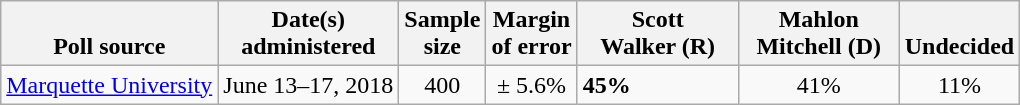<table class="wikitable">
<tr valign=bottom>
<th>Poll source</th>
<th>Date(s)<br>administered</th>
<th>Sample<br>size</th>
<th>Margin<br>of error</th>
<th style="width:100px;">Scott<br>Walker (R)</th>
<th style="width:100px;">Mahlon<br>Mitchell (D)</th>
<th>Undecided</th>
</tr>
<tr>
<td><a href='#'>Marquette University</a></td>
<td align=center>June 13–17, 2018</td>
<td align=center>400</td>
<td align=center>± 5.6%</td>
<td><strong>45%</strong></td>
<td align=center>41%</td>
<td align=center>11%</td>
</tr>
</table>
